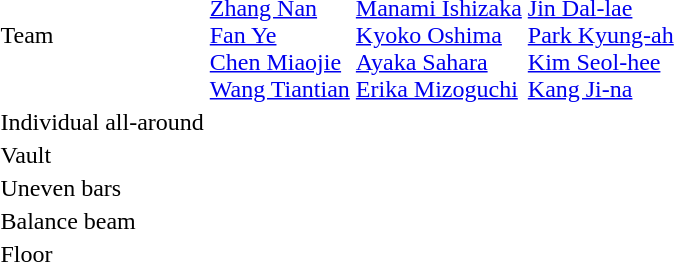<table>
<tr>
<td>Team</td>
<td><br><a href='#'>Zhang Nan</a><br><a href='#'>Fan Ye</a><br><a href='#'>Chen Miaojie</a><br><a href='#'>Wang Tiantian</a></td>
<td><br><a href='#'>Manami Ishizaka</a><br><a href='#'>Kyoko Oshima</a><br><a href='#'>Ayaka Sahara</a><br><a href='#'>Erika Mizoguchi</a></td>
<td><br><a href='#'>Jin Dal-lae</a><br><a href='#'>Park Kyung-ah</a><br><a href='#'>Kim Seol-hee</a><br><a href='#'>Kang Ji-na</a></td>
</tr>
<tr>
<td>Individual all-around</td>
<td></td>
<td></td>
<td></td>
</tr>
<tr>
<td>Vault</td>
<td></td>
<td></td>
<td></td>
</tr>
<tr>
<td>Uneven bars</td>
<td></td>
<td></td>
<td></td>
</tr>
<tr>
<td>Balance beam</td>
<td></td>
<td></td>
<td></td>
</tr>
<tr>
<td>Floor</td>
<td></td>
<td></td>
<td></td>
</tr>
</table>
